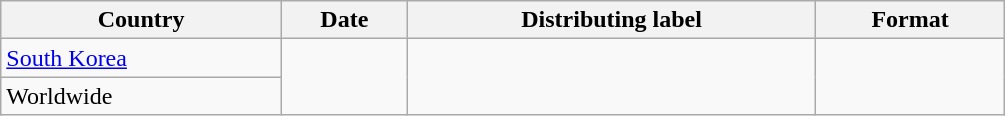<table class="wikitable" style="width:670px;">
<tr>
<th>Country</th>
<th>Date</th>
<th>Distributing label</th>
<th>Format</th>
</tr>
<tr>
<td><a href='#'>South Korea</a></td>
<td rowspan="2"></td>
<td rowspan="2"></td>
<td rowspan="2"></td>
</tr>
<tr>
<td>Worldwide</td>
</tr>
</table>
